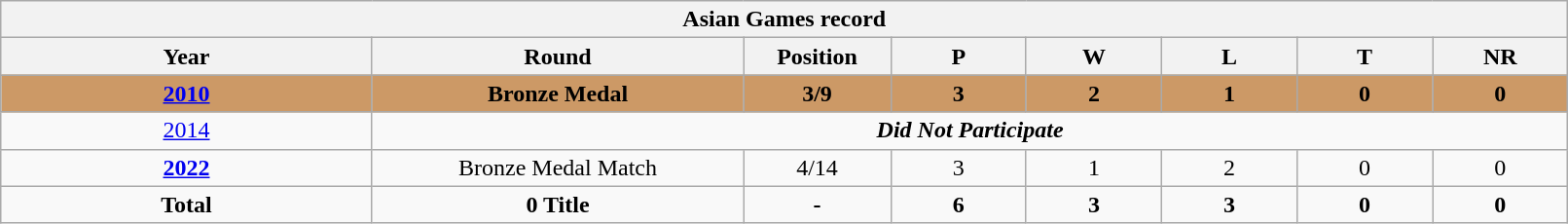<table class="wikitable" style="text-align: center; width:85%">
<tr>
<th colspan=10>Asian Games record</th>
</tr>
<tr>
<th width=150>Year</th>
<th width=150>Round</th>
<th width=50>Position</th>
<th width=50>P</th>
<th width=50>W</th>
<th width=50>L</th>
<th width=50>T</th>
<th width=50>NR</th>
</tr>
<tr style="background:#cc9966;">
<td><strong> <a href='#'>2010</a></strong></td>
<td><strong>Bronze Medal</strong></td>
<td><strong>3/9</strong></td>
<td><strong>3</strong></td>
<td><strong>2</strong></td>
<td><strong>1</strong></td>
<td><strong>0</strong></td>
<td><strong>0</strong></td>
</tr>
<tr>
<td> <a href='#'>2014</a></td>
<td colspan=7><strong> <em>Did Not Participate</em> </strong></td>
</tr>
<tr>
<td> <strong><a href='#'>2022</a></strong></td>
<td>Bronze Medal Match</td>
<td>4/14</td>
<td>3</td>
<td>1</td>
<td>2</td>
<td>0</td>
<td>0</td>
</tr>
<tr>
<td><strong>Total</strong></td>
<td><strong>0 Title</strong></td>
<td><strong>-</strong></td>
<td><strong>6</strong></td>
<td><strong>3</strong></td>
<td><strong>3</strong></td>
<td><strong>0</strong></td>
<td><strong>0</strong></td>
</tr>
</table>
